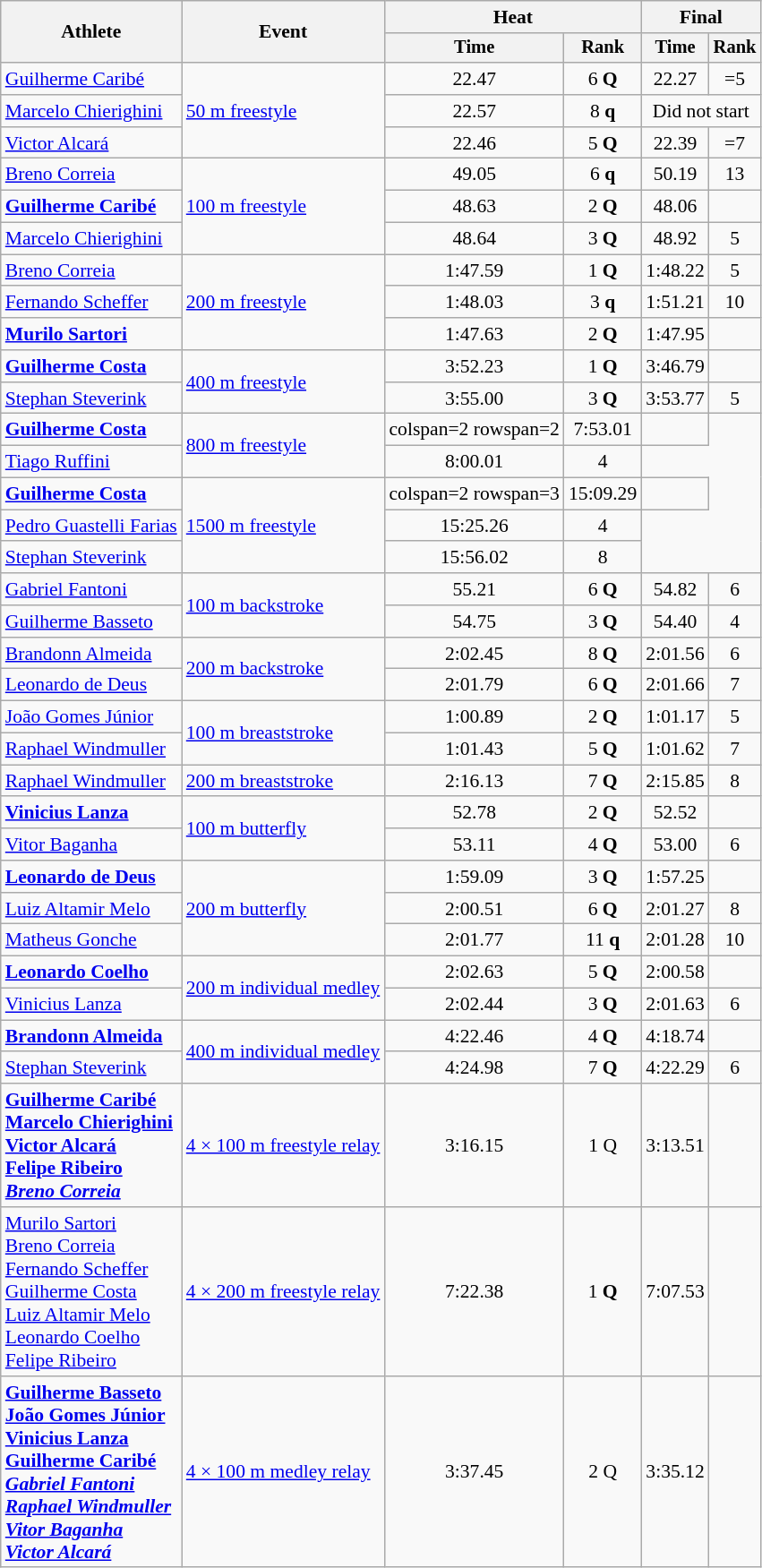<table class=wikitable style=font-size:90%;text-align:center>
<tr>
<th rowspan=2>Athlete</th>
<th rowspan=2>Event</th>
<th colspan=2>Heat</th>
<th colspan=2>Final</th>
</tr>
<tr style=font-size:95%>
<th>Time</th>
<th>Rank</th>
<th>Time</th>
<th>Rank</th>
</tr>
<tr>
<td align=left><a href='#'>Guilherme Caribé</a></td>
<td align=left rowspan=3><a href='#'>50 m freestyle</a></td>
<td>22.47</td>
<td>6 <strong>Q</strong></td>
<td>22.27</td>
<td>=5</td>
</tr>
<tr>
<td align=left><a href='#'>Marcelo Chierighini</a></td>
<td>22.57</td>
<td>8 <strong>q</strong></td>
<td colspan=2>Did not start</td>
</tr>
<tr>
<td align=left><a href='#'>Victor Alcará</a></td>
<td>22.46</td>
<td>5 <strong>Q</strong></td>
<td>22.39</td>
<td>=7</td>
</tr>
<tr>
<td align=left><a href='#'>Breno Correia</a></td>
<td align=left rowspan=3><a href='#'>100 m freestyle</a></td>
<td>49.05</td>
<td>6 <strong>q</strong></td>
<td>50.19</td>
<td>13</td>
</tr>
<tr>
<td align=left><strong><a href='#'>Guilherme Caribé</a></strong></td>
<td>48.63</td>
<td>2 <strong>Q</strong></td>
<td>48.06</td>
<td></td>
</tr>
<tr>
<td align=left><a href='#'>Marcelo Chierighini</a></td>
<td>48.64</td>
<td>3 <strong>Q</strong></td>
<td>48.92</td>
<td>5</td>
</tr>
<tr>
<td align=left><a href='#'>Breno Correia</a></td>
<td align=left rowspan=3><a href='#'>200 m freestyle</a></td>
<td>1:47.59</td>
<td>1 <strong>Q</strong></td>
<td>1:48.22</td>
<td>5</td>
</tr>
<tr>
<td align=left><a href='#'>Fernando Scheffer</a></td>
<td>1:48.03</td>
<td>3 <strong>q</strong></td>
<td>1:51.21</td>
<td>10</td>
</tr>
<tr>
<td align=left><strong><a href='#'>Murilo Sartori</a></strong></td>
<td>1:47.63</td>
<td>2 <strong>Q</strong></td>
<td>1:47.95</td>
<td></td>
</tr>
<tr>
<td align=left><strong><a href='#'>Guilherme Costa</a></strong></td>
<td align=left rowspan=2><a href='#'>400 m freestyle</a></td>
<td>3:52.23</td>
<td>1 <strong>Q</strong></td>
<td>3:46.79</td>
<td></td>
</tr>
<tr>
<td align=left><a href='#'>Stephan Steverink</a></td>
<td>3:55.00</td>
<td>3 <strong>Q</strong></td>
<td>3:53.77</td>
<td>5</td>
</tr>
<tr>
<td align=left><strong><a href='#'>Guilherme Costa</a></strong></td>
<td align=left rowspan=2><a href='#'>800 m freestyle</a></td>
<td>colspan=2 rowspan=2 </td>
<td>7:53.01</td>
<td></td>
</tr>
<tr>
<td align=left><a href='#'>Tiago Ruffini</a></td>
<td>8:00.01</td>
<td>4</td>
</tr>
<tr>
<td align=left><strong><a href='#'>Guilherme Costa</a></strong></td>
<td align=left rowspan=3><a href='#'>1500 m freestyle</a></td>
<td>colspan=2 rowspan=3 </td>
<td>15:09.29</td>
<td></td>
</tr>
<tr>
<td align=left><a href='#'>Pedro Guastelli Farias</a></td>
<td>15:25.26</td>
<td>4</td>
</tr>
<tr>
<td align=left><a href='#'>Stephan Steverink</a></td>
<td>15:56.02</td>
<td>8</td>
</tr>
<tr>
<td align=left><a href='#'>Gabriel Fantoni</a></td>
<td align=left rowspan=2><a href='#'>100 m backstroke</a></td>
<td>55.21</td>
<td>6 <strong>Q</strong></td>
<td>54.82</td>
<td>6</td>
</tr>
<tr>
<td align=left><a href='#'>Guilherme Basseto</a></td>
<td>54.75</td>
<td>3 <strong>Q</strong></td>
<td>54.40</td>
<td>4</td>
</tr>
<tr>
<td align=left><a href='#'>Brandonn Almeida</a></td>
<td align=left rowspan=2><a href='#'>200 m backstroke</a></td>
<td>2:02.45</td>
<td>8 <strong>Q</strong></td>
<td>2:01.56</td>
<td>6</td>
</tr>
<tr>
<td align=left><a href='#'>Leonardo de Deus</a></td>
<td>2:01.79</td>
<td>6 <strong>Q</strong></td>
<td>2:01.66</td>
<td>7</td>
</tr>
<tr>
<td align=left><a href='#'>João Gomes Júnior</a></td>
<td align=left rowspan=2><a href='#'>100 m breaststroke</a></td>
<td>1:00.89</td>
<td>2 <strong>Q</strong></td>
<td>1:01.17</td>
<td>5</td>
</tr>
<tr>
<td align=left><a href='#'>Raphael Windmuller</a></td>
<td>1:01.43</td>
<td>5 <strong>Q</strong></td>
<td>1:01.62</td>
<td>7</td>
</tr>
<tr>
<td align=left><a href='#'>Raphael Windmuller</a></td>
<td align=left rowspan=1><a href='#'>200 m breaststroke</a></td>
<td>2:16.13</td>
<td>7 <strong>Q</strong></td>
<td>2:15.85</td>
<td>8</td>
</tr>
<tr>
<td align=left><strong><a href='#'>Vinicius Lanza</a></strong></td>
<td align=left rowspan=2><a href='#'>100 m butterfly</a></td>
<td>52.78</td>
<td>2 <strong>Q</strong></td>
<td>52.52</td>
<td></td>
</tr>
<tr>
<td align=left><a href='#'>Vitor Baganha</a></td>
<td>53.11</td>
<td>4 <strong>Q</strong></td>
<td>53.00</td>
<td>6</td>
</tr>
<tr>
<td align=left><strong><a href='#'>Leonardo de Deus</a></strong></td>
<td align=left rowspan=3><a href='#'>200 m butterfly</a></td>
<td>1:59.09</td>
<td>3 <strong>Q</strong></td>
<td>1:57.25</td>
<td></td>
</tr>
<tr>
<td align=left><a href='#'>Luiz Altamir Melo</a></td>
<td>2:00.51</td>
<td>6 <strong>Q</strong></td>
<td>2:01.27</td>
<td>8</td>
</tr>
<tr>
<td align=left><a href='#'>Matheus Gonche</a></td>
<td>2:01.77</td>
<td>11 <strong>q</strong></td>
<td>2:01.28</td>
<td>10</td>
</tr>
<tr>
<td align=left><strong><a href='#'>Leonardo Coelho</a></strong></td>
<td align=left rowspan=2><a href='#'>200 m individual medley</a></td>
<td>2:02.63</td>
<td>5 <strong>Q</strong></td>
<td>2:00.58</td>
<td></td>
</tr>
<tr>
<td align=left><a href='#'>Vinicius Lanza</a></td>
<td>2:02.44</td>
<td>3 <strong>Q</strong></td>
<td>2:01.63</td>
<td>6</td>
</tr>
<tr>
<td align=left><strong><a href='#'>Brandonn Almeida</a></strong></td>
<td align=left rowspan=2><a href='#'>400 m individual medley</a></td>
<td>4:22.46</td>
<td>4 <strong>Q</strong></td>
<td>4:18.74</td>
<td></td>
</tr>
<tr>
<td align=left><a href='#'>Stephan Steverink</a></td>
<td>4:24.98</td>
<td>7 <strong>Q</strong></td>
<td>4:22.29</td>
<td>6</td>
</tr>
<tr>
<td align=left><strong><a href='#'>Guilherme Caribé</a><br><a href='#'>Marcelo Chierighini</a><br><a href='#'>Victor Alcará</a><br><a href='#'>Felipe Ribeiro</a><br><em><a href='#'>Breno Correia</a><strong><em></td>
<td align=left><a href='#'>4 × 100 m freestyle relay</a></td>
<td>3:16.15</td>
<td>1 </strong>Q<strong></td>
<td>3:13.51</td>
<td></td>
</tr>
<tr>
<td align=left></strong><a href='#'>Murilo Sartori</a><br><a href='#'>Breno Correia</a><br><a href='#'>Fernando Scheffer</a><br><a href='#'>Guilherme Costa</a><br></em><a href='#'>Luiz Altamir Melo</a><em><br></em><a href='#'>Leonardo Coelho</a><em><br></em><a href='#'>Felipe Ribeiro</a></em></strong></td>
<td align=left><a href='#'>4 × 200 m freestyle relay</a></td>
<td>7:22.38</td>
<td>1 <strong>Q</strong></td>
<td>7:07.53</td>
<td></td>
</tr>
<tr>
<td align=left><strong><a href='#'>Guilherme Basseto</a><br><a href='#'>João Gomes Júnior</a><br><a href='#'>Vinicius Lanza</a><br><a href='#'>Guilherme Caribé</a><br><em><a href='#'>Gabriel Fantoni</a></em><br><em><a href='#'>Raphael Windmuller</a></em><br><em><a href='#'>Vitor Baganha</a></em><br><em><a href='#'>Victor Alcará</a><strong><em></td>
<td align=left><a href='#'>4 × 100 m medley relay</a></td>
<td>3:37.45</td>
<td>2 </strong>Q<strong></td>
<td>3:35.12</td>
<td></td>
</tr>
</table>
